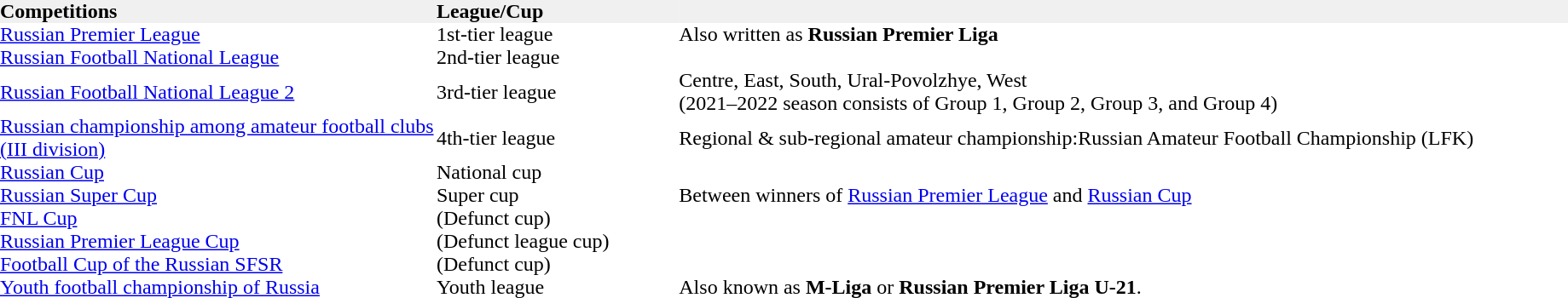<table width="100%" cellspacing="0" cellpadding="0">
<tr bgcolor="F0F0F0">
<th width="27%" align="left"> Competitions</th>
<th width="15%" align="left">League/Cup</th>
<th width="55%" align="left"></th>
</tr>
<tr>
<td><a href='#'>Russian Premier League</a></td>
<td>1st-tier league</td>
<td>Also written as <strong>Russian Premier Liga</strong></td>
<td></td>
</tr>
<tr>
<td><a href='#'>Russian Football National League</a></td>
<td>2nd-tier league</td>
<td></td>
<td></td>
</tr>
<tr>
<td><a href='#'>Russian Football National League 2</a></td>
<td>3rd-tier league</td>
<td>Centre, East, South, Ural-Povolzhye, West <br>(2021–2022 season consists of Group 1, Group 2, Group 3, and Group 4)</td>
<td></td>
</tr>
<tr>
<td><a href='#'>Russian championship among amateur football clubs (III division)</a></td>
<td>4th-tier league</td>
<td>Regional & sub-regional amateur championship:Russian Amateur Football Championship (LFK)</td>
<td></td>
</tr>
<tr>
<td><a href='#'>Russian Cup</a></td>
<td>National cup</td>
<td></td>
<td></td>
</tr>
<tr>
<td><a href='#'>Russian Super Cup</a></td>
<td>Super cup</td>
<td>Between winners of <a href='#'>Russian Premier League</a> and <a href='#'>Russian Cup</a></td>
<td></td>
</tr>
<tr>
<td><a href='#'>FNL Cup</a></td>
<td>(Defunct cup)</td>
<td></td>
<td></td>
</tr>
<tr>
<td><a href='#'>Russian Premier League Cup</a></td>
<td>(Defunct league cup)</td>
<td></td>
<td></td>
</tr>
<tr>
<td><a href='#'>Football Cup of the Russian SFSR</a></td>
<td>(Defunct cup)</td>
<td></td>
<td></td>
</tr>
<tr>
<td><a href='#'>Youth football championship of Russia</a></td>
<td>Youth league</td>
<td>Also known as <strong>M-Liga</strong> or <strong>Russian Premier Liga U-21</strong>.</td>
<td></td>
</tr>
</table>
